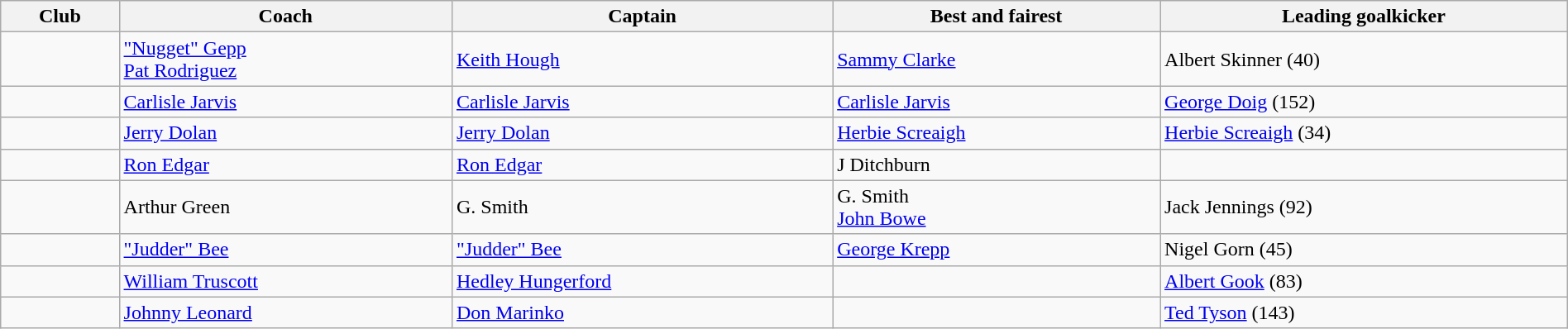<table class="wikitable" width="100%">
<tr>
<th>Club</th>
<th>Coach</th>
<th>Captain</th>
<th>Best and fairest</th>
<th>Leading goalkicker</th>
</tr>
<tr>
<td></td>
<td><a href='#'>"Nugget" Gepp</a><br><a href='#'>Pat Rodriguez</a></td>
<td><a href='#'>Keith Hough</a></td>
<td><a href='#'>Sammy Clarke</a></td>
<td>Albert Skinner (40)</td>
</tr>
<tr>
<td></td>
<td><a href='#'>Carlisle Jarvis</a></td>
<td><a href='#'>Carlisle Jarvis</a></td>
<td><a href='#'>Carlisle Jarvis</a></td>
<td><a href='#'>George Doig</a> (152)</td>
</tr>
<tr>
<td></td>
<td><a href='#'>Jerry Dolan</a></td>
<td><a href='#'>Jerry Dolan</a></td>
<td><a href='#'>Herbie Screaigh</a></td>
<td><a href='#'>Herbie Screaigh</a> (34)</td>
</tr>
<tr>
<td></td>
<td><a href='#'>Ron Edgar</a></td>
<td><a href='#'>Ron Edgar</a></td>
<td>J Ditchburn</td>
<td></td>
</tr>
<tr>
<td></td>
<td>Arthur Green</td>
<td>G. Smith</td>
<td>G. Smith<br><a href='#'>John Bowe</a></td>
<td>Jack Jennings (92)</td>
</tr>
<tr>
<td></td>
<td><a href='#'>"Judder" Bee</a></td>
<td><a href='#'>"Judder" Bee</a></td>
<td><a href='#'>George Krepp</a></td>
<td>Nigel Gorn (45)</td>
</tr>
<tr>
<td></td>
<td><a href='#'>William Truscott</a></td>
<td><a href='#'>Hedley Hungerford</a></td>
<td></td>
<td><a href='#'>Albert Gook</a> (83)</td>
</tr>
<tr>
<td></td>
<td><a href='#'>Johnny Leonard</a></td>
<td><a href='#'>Don Marinko</a></td>
<td></td>
<td><a href='#'>Ted Tyson</a> (143)</td>
</tr>
</table>
